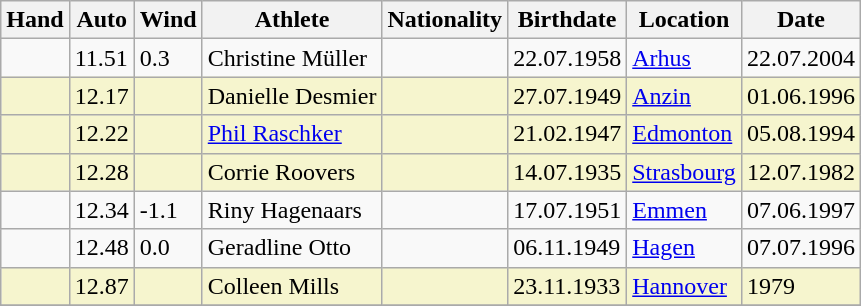<table class="wikitable">
<tr>
<th>Hand</th>
<th>Auto</th>
<th>Wind</th>
<th>Athlete</th>
<th>Nationality</th>
<th>Birthdate</th>
<th>Location</th>
<th>Date</th>
</tr>
<tr>
<td></td>
<td>11.51</td>
<td>0.3</td>
<td>Christine Müller</td>
<td></td>
<td>22.07.1958</td>
<td><a href='#'>Arhus</a></td>
<td>22.07.2004</td>
</tr>
<tr bgcolor=#f6F5CE>
<td></td>
<td>12.17</td>
<td></td>
<td>Danielle Desmier</td>
<td></td>
<td>27.07.1949</td>
<td><a href='#'>Anzin</a></td>
<td>01.06.1996</td>
</tr>
<tr bgcolor=#f6F5CE>
<td></td>
<td>12.22</td>
<td></td>
<td><a href='#'>Phil Raschker</a></td>
<td></td>
<td>21.02.1947</td>
<td><a href='#'>Edmonton</a></td>
<td>05.08.1994</td>
</tr>
<tr bgcolor=#f6F5CE>
<td></td>
<td>12.28</td>
<td></td>
<td>Corrie Roovers</td>
<td></td>
<td>14.07.1935</td>
<td><a href='#'>Strasbourg</a></td>
<td>12.07.1982</td>
</tr>
<tr>
<td></td>
<td>12.34</td>
<td>-1.1</td>
<td>Riny Hagenaars</td>
<td></td>
<td>17.07.1951</td>
<td><a href='#'>Emmen</a></td>
<td>07.06.1997</td>
</tr>
<tr>
<td></td>
<td>12.48</td>
<td>0.0</td>
<td>Geradline Otto</td>
<td></td>
<td>06.11.1949</td>
<td><a href='#'>Hagen</a></td>
<td>07.07.1996</td>
</tr>
<tr bgcolor=#f6F5CE>
<td></td>
<td>12.87</td>
<td></td>
<td>Colleen Mills</td>
<td></td>
<td>23.11.1933</td>
<td><a href='#'>Hannover</a></td>
<td>1979</td>
</tr>
<tr>
</tr>
</table>
